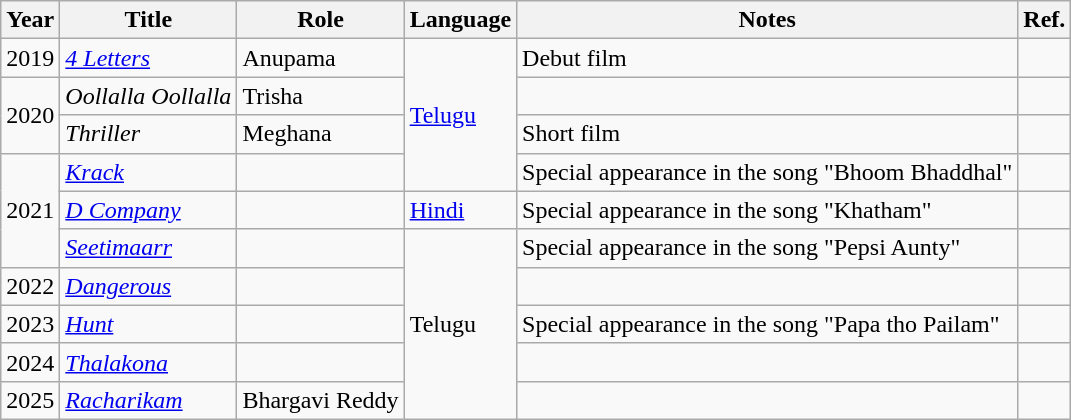<table class="wikitable sortable">
<tr>
<th>Year</th>
<th>Title</th>
<th>Role</th>
<th>Language</th>
<th scope="col" class="unsortable">Notes</th>
<th scope="col" class="unsortable">Ref.</th>
</tr>
<tr>
<td>2019</td>
<td><em><a href='#'>4 Letters</a></em></td>
<td>Anupama</td>
<td rowspan=4><a href='#'>Telugu</a></td>
<td>Debut film</td>
<td></td>
</tr>
<tr>
<td rowspan=2>2020</td>
<td><em>Oollalla Oollalla</em></td>
<td>Trisha</td>
<td></td>
<td></td>
</tr>
<tr>
<td><em>Thriller</em></td>
<td>Meghana</td>
<td>Short film</td>
<td></td>
</tr>
<tr>
<td rowspan=3>2021</td>
<td><a href='#'><em>Krack</em></a></td>
<td></td>
<td>Special appearance in the song "Bhoom Bhaddhal"</td>
<td></td>
</tr>
<tr>
<td><em><a href='#'>D Company</a></em></td>
<td></td>
<td><a href='#'>Hindi</a></td>
<td>Special appearance in the song "Khatham"</td>
<td></td>
</tr>
<tr>
<td><em><a href='#'>Seetimaarr</a></em></td>
<td></td>
<td rowspan="6">Telugu</td>
<td>Special appearance in the song "Pepsi Aunty"</td>
<td></td>
</tr>
<tr>
<td>2022</td>
<td><em><a href='#'>Dangerous</a></em></td>
<td></td>
<td></td>
<td></td>
</tr>
<tr>
<td>2023</td>
<td><em><a href='#'>Hunt</a></em></td>
<td></td>
<td>Special appearance in the song "Papa tho Pailam"</td>
<td></td>
</tr>
<tr>
<td>2024</td>
<td><em><a href='#'>Thalakona</a></em></td>
<td></td>
<td></td>
<td></td>
</tr>
<tr>
<td>2025</td>
<td><em><a href='#'>Racharikam</a></em></td>
<td>Bhargavi Reddy</td>
<td></td>
<td></td>
</tr>
</table>
